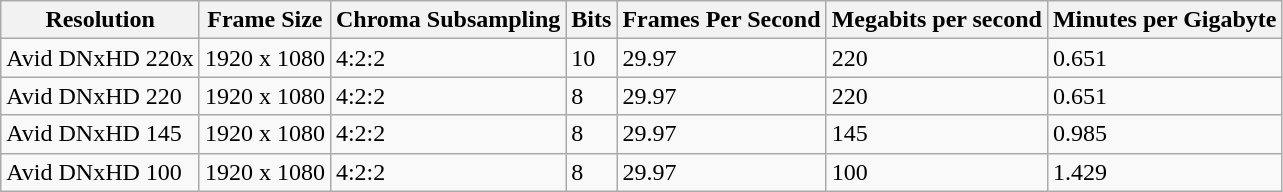<table class="wikitable">
<tr>
<th>Resolution</th>
<th>Frame Size</th>
<th>Chroma Subsampling</th>
<th>Bits</th>
<th>Frames Per Second</th>
<th>Megabits per second</th>
<th>Minutes per Gigabyte</th>
</tr>
<tr>
<td>Avid DNxHD 220x</td>
<td>1920 x 1080</td>
<td>4:2:2</td>
<td>10</td>
<td>29.97</td>
<td>220</td>
<td>0.651</td>
</tr>
<tr>
<td>Avid DNxHD 220</td>
<td>1920 x 1080</td>
<td>4:2:2</td>
<td>8</td>
<td>29.97</td>
<td>220</td>
<td>0.651</td>
</tr>
<tr>
<td>Avid DNxHD 145</td>
<td>1920 x 1080</td>
<td>4:2:2</td>
<td>8</td>
<td>29.97</td>
<td>145</td>
<td>0.985</td>
</tr>
<tr>
<td>Avid DNxHD 100</td>
<td>1920 x 1080</td>
<td>4:2:2</td>
<td>8</td>
<td>29.97</td>
<td>100</td>
<td>1.429</td>
</tr>
</table>
